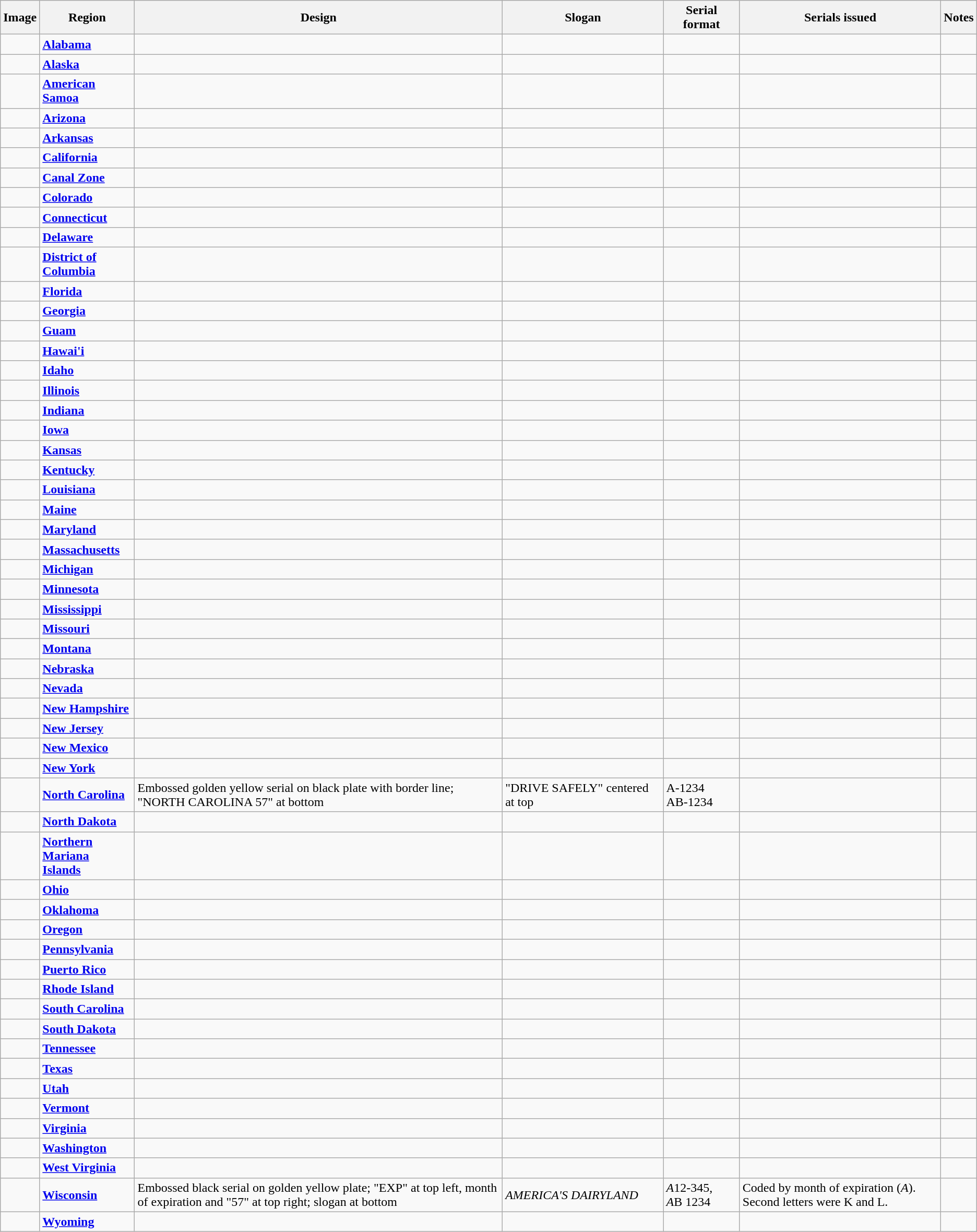<table class="wikitable">
<tr>
<th>Image</th>
<th>Region</th>
<th>Design</th>
<th>Slogan</th>
<th>Serial format</th>
<th>Serials issued</th>
<th>Notes</th>
</tr>
<tr>
<td></td>
<td><strong><a href='#'>Alabama</a></strong></td>
<td></td>
<td></td>
<td></td>
<td></td>
<td></td>
</tr>
<tr>
<td></td>
<td><strong><a href='#'>Alaska</a></strong></td>
<td></td>
<td></td>
<td></td>
<td></td>
<td></td>
</tr>
<tr>
<td></td>
<td><strong><a href='#'>American Samoa</a></strong></td>
<td></td>
<td></td>
<td></td>
<td></td>
<td></td>
</tr>
<tr>
<td></td>
<td><strong><a href='#'>Arizona</a></strong></td>
<td></td>
<td></td>
<td></td>
<td></td>
<td></td>
</tr>
<tr>
<td></td>
<td><strong><a href='#'>Arkansas</a></strong></td>
<td></td>
<td></td>
<td></td>
<td></td>
<td></td>
</tr>
<tr>
<td></td>
<td><strong><a href='#'>California</a></strong></td>
<td></td>
<td></td>
<td></td>
<td></td>
<td></td>
</tr>
<tr>
<td></td>
<td><strong><a href='#'>Canal Zone</a></strong></td>
<td></td>
<td></td>
<td></td>
<td></td>
<td></td>
</tr>
<tr>
<td></td>
<td><strong><a href='#'>Colorado</a></strong></td>
<td></td>
<td></td>
<td></td>
<td></td>
<td></td>
</tr>
<tr>
<td></td>
<td><strong><a href='#'>Connecticut</a></strong></td>
<td></td>
<td></td>
<td></td>
<td></td>
<td></td>
</tr>
<tr>
<td></td>
<td><strong><a href='#'>Delaware</a></strong></td>
<td></td>
<td></td>
<td></td>
<td></td>
<td></td>
</tr>
<tr>
<td></td>
<td><strong><a href='#'>District of<br>Columbia</a></strong></td>
<td></td>
<td></td>
<td></td>
<td></td>
<td></td>
</tr>
<tr>
<td></td>
<td><strong><a href='#'>Florida</a></strong></td>
<td></td>
<td></td>
<td></td>
<td></td>
<td></td>
</tr>
<tr>
<td></td>
<td><strong><a href='#'>Georgia</a></strong></td>
<td></td>
<td></td>
<td></td>
<td></td>
<td></td>
</tr>
<tr>
<td></td>
<td><strong><a href='#'>Guam</a></strong></td>
<td></td>
<td></td>
<td></td>
<td></td>
<td></td>
</tr>
<tr>
<td></td>
<td><strong><a href='#'>Hawai'i</a></strong></td>
<td></td>
<td></td>
<td></td>
<td></td>
<td></td>
</tr>
<tr>
<td></td>
<td><strong><a href='#'>Idaho</a></strong></td>
<td></td>
<td></td>
<td></td>
<td></td>
<td></td>
</tr>
<tr>
<td></td>
<td><strong><a href='#'>Illinois</a></strong></td>
<td></td>
<td></td>
<td></td>
<td></td>
<td></td>
</tr>
<tr>
<td></td>
<td><strong><a href='#'>Indiana</a></strong></td>
<td></td>
<td></td>
<td></td>
<td></td>
<td></td>
</tr>
<tr>
<td></td>
<td><strong><a href='#'>Iowa</a></strong></td>
<td></td>
<td></td>
<td></td>
<td></td>
<td></td>
</tr>
<tr>
<td></td>
<td><strong><a href='#'>Kansas</a></strong></td>
<td></td>
<td></td>
<td></td>
<td></td>
<td></td>
</tr>
<tr>
<td></td>
<td><strong><a href='#'>Kentucky</a></strong></td>
<td></td>
<td></td>
<td></td>
<td></td>
<td></td>
</tr>
<tr>
<td></td>
<td><strong><a href='#'>Louisiana</a></strong></td>
<td></td>
<td></td>
<td></td>
<td></td>
<td></td>
</tr>
<tr>
<td></td>
<td><strong><a href='#'>Maine</a></strong></td>
<td></td>
<td></td>
<td></td>
<td></td>
<td></td>
</tr>
<tr>
<td></td>
<td><strong><a href='#'>Maryland</a></strong></td>
<td></td>
<td></td>
<td></td>
<td></td>
<td></td>
</tr>
<tr>
<td></td>
<td><strong><a href='#'>Massachusetts</a></strong></td>
<td></td>
<td></td>
<td></td>
<td></td>
<td></td>
</tr>
<tr>
<td></td>
<td><strong><a href='#'>Michigan</a></strong></td>
<td></td>
<td></td>
<td></td>
<td></td>
<td></td>
</tr>
<tr>
<td></td>
<td><strong><a href='#'>Minnesota</a></strong></td>
<td></td>
<td></td>
<td></td>
<td></td>
<td></td>
</tr>
<tr>
<td></td>
<td><strong><a href='#'>Mississippi</a></strong></td>
<td></td>
<td></td>
<td></td>
<td></td>
<td></td>
</tr>
<tr>
<td></td>
<td><strong><a href='#'>Missouri</a></strong></td>
<td></td>
<td></td>
<td></td>
<td></td>
<td></td>
</tr>
<tr>
<td></td>
<td><strong><a href='#'>Montana</a></strong></td>
<td></td>
<td></td>
<td></td>
<td></td>
<td></td>
</tr>
<tr>
<td></td>
<td><strong><a href='#'>Nebraska</a></strong></td>
<td></td>
<td></td>
<td></td>
<td></td>
<td></td>
</tr>
<tr>
<td></td>
<td><strong><a href='#'>Nevada</a></strong></td>
<td></td>
<td></td>
<td></td>
<td></td>
<td></td>
</tr>
<tr>
<td></td>
<td><strong><a href='#'>New Hampshire</a></strong></td>
<td></td>
<td></td>
<td></td>
<td></td>
<td></td>
</tr>
<tr>
<td></td>
<td><strong><a href='#'>New Jersey</a></strong></td>
<td></td>
<td></td>
<td></td>
<td></td>
<td></td>
</tr>
<tr>
<td></td>
<td><strong><a href='#'>New Mexico</a></strong></td>
<td></td>
<td></td>
<td></td>
<td></td>
<td></td>
</tr>
<tr>
<td></td>
<td><strong><a href='#'>New York</a></strong></td>
<td></td>
<td></td>
<td></td>
<td></td>
<td></td>
</tr>
<tr>
<td></td>
<td><strong><a href='#'>North Carolina</a></strong></td>
<td>Embossed golden yellow serial on black plate with border line; "NORTH CAROLINA 57" at bottom</td>
<td>"DRIVE SAFELY" centered at top</td>
<td>A-1234<br>AB-1234</td>
<td></td>
<td></td>
</tr>
<tr>
<td></td>
<td><strong><a href='#'>North Dakota</a></strong></td>
<td></td>
<td></td>
<td></td>
<td></td>
<td></td>
</tr>
<tr>
<td></td>
<td><strong><a href='#'>Northern Mariana<br> Islands</a></strong></td>
<td></td>
<td></td>
<td></td>
<td></td>
<td></td>
</tr>
<tr>
<td></td>
<td><strong><a href='#'>Ohio</a></strong></td>
<td></td>
<td></td>
<td></td>
<td></td>
<td></td>
</tr>
<tr>
<td></td>
<td><strong><a href='#'>Oklahoma</a></strong></td>
<td></td>
<td></td>
<td></td>
<td></td>
<td></td>
</tr>
<tr>
<td></td>
<td><strong><a href='#'>Oregon</a></strong></td>
<td></td>
<td></td>
<td></td>
<td></td>
<td></td>
</tr>
<tr>
<td></td>
<td><strong><a href='#'>Pennsylvania</a></strong></td>
<td></td>
<td></td>
<td></td>
<td></td>
<td></td>
</tr>
<tr>
<td></td>
<td><strong><a href='#'>Puerto Rico</a></strong></td>
<td></td>
<td></td>
<td></td>
<td></td>
<td></td>
</tr>
<tr>
<td></td>
<td><strong><a href='#'>Rhode Island</a></strong></td>
<td></td>
<td></td>
<td></td>
<td></td>
<td></td>
</tr>
<tr>
<td></td>
<td><strong><a href='#'>South Carolina</a></strong></td>
<td></td>
<td></td>
<td></td>
<td></td>
<td></td>
</tr>
<tr>
<td></td>
<td><strong><a href='#'>South Dakota</a></strong></td>
<td></td>
<td></td>
<td></td>
<td></td>
<td></td>
</tr>
<tr>
<td></td>
<td><strong><a href='#'>Tennessee</a></strong></td>
<td></td>
<td></td>
<td></td>
<td></td>
<td></td>
</tr>
<tr>
<td></td>
<td><strong><a href='#'>Texas</a></strong></td>
<td></td>
<td></td>
<td></td>
<td></td>
<td></td>
</tr>
<tr>
<td></td>
<td><strong><a href='#'>Utah</a></strong></td>
<td></td>
<td></td>
<td></td>
<td></td>
<td></td>
</tr>
<tr>
<td></td>
<td><strong><a href='#'>Vermont</a></strong></td>
<td></td>
<td></td>
<td></td>
<td></td>
<td></td>
</tr>
<tr>
<td></td>
<td><strong><a href='#'>Virginia</a></strong></td>
<td></td>
<td></td>
<td></td>
<td></td>
<td></td>
</tr>
<tr>
<td></td>
<td><strong><a href='#'>Washington</a></strong></td>
<td></td>
<td></td>
<td></td>
<td></td>
<td></td>
</tr>
<tr>
<td></td>
<td><strong><a href='#'>West Virginia</a></strong></td>
<td></td>
<td></td>
<td></td>
<td></td>
<td></td>
</tr>
<tr>
<td></td>
<td><strong><a href='#'>Wisconsin</a></strong></td>
<td>Embossed black serial on golden yellow plate; "EXP" at top left, month of expiration and "57" at top right; slogan at bottom</td>
<td><em>AMERICA'S DAIRYLAND</em></td>
<td><em>A</em>12-345, <em>A</em>B 1234</td>
<td>Coded by month of expiration (<em>A</em>). Second letters were K and L.</td>
<td></td>
</tr>
<tr>
<td></td>
<td><strong><a href='#'>Wyoming</a></strong></td>
<td></td>
<td></td>
<td></td>
<td></td>
<td></td>
</tr>
</table>
